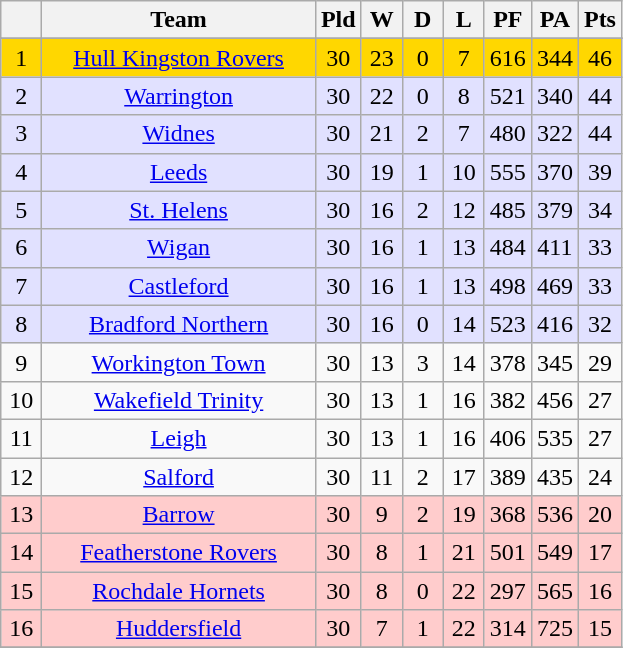<table class="wikitable" style="text-align:center;">
<tr>
<th width=20 abbr="Position"></th>
<th width=175>Team</th>
<th width=20 abbr="Played">Pld</th>
<th width=20 abbr="Won">W</th>
<th width=20 abbr="Drawn">D</th>
<th width=20 abbr="Lost">L</th>
<th width=20 abbr=”Points For”>PF</th>
<th width=20 abbr=”Points Against”>PA</th>
<th width=20 abbr="Points">Pts</th>
</tr>
<tr>
</tr>
<tr align=center style="background:#FFD700;">
<td>1</td>
<td><a href='#'>Hull Kingston Rovers</a></td>
<td>30</td>
<td>23</td>
<td>0</td>
<td>7</td>
<td>616</td>
<td>344</td>
<td>46</td>
</tr>
<tr align=center style="background:#e1e1ff;color:">
<td>2</td>
<td><a href='#'>Warrington</a></td>
<td>30</td>
<td>22</td>
<td>0</td>
<td>8</td>
<td>521</td>
<td>340</td>
<td>44</td>
</tr>
<tr align=center style="background:#e1e1ff;color:">
<td>3</td>
<td><a href='#'>Widnes</a></td>
<td>30</td>
<td>21</td>
<td>2</td>
<td>7</td>
<td>480</td>
<td>322</td>
<td>44</td>
</tr>
<tr align=center style="background:#e1e1ff;color:">
<td>4</td>
<td><a href='#'>Leeds</a></td>
<td>30</td>
<td>19</td>
<td>1</td>
<td>10</td>
<td>555</td>
<td>370</td>
<td>39</td>
</tr>
<tr align=center style="background:#e1e1ff;color:">
<td>5</td>
<td><a href='#'>St. Helens</a></td>
<td>30</td>
<td>16</td>
<td>2</td>
<td>12</td>
<td>485</td>
<td>379</td>
<td>34</td>
</tr>
<tr align=center style="background:#e1e1ff;color:">
<td>6</td>
<td><a href='#'>Wigan</a></td>
<td>30</td>
<td>16</td>
<td>1</td>
<td>13</td>
<td>484</td>
<td>411</td>
<td>33</td>
</tr>
<tr align=center style="background:#e1e1ff;color:">
<td>7</td>
<td><a href='#'>Castleford</a></td>
<td>30</td>
<td>16</td>
<td>1</td>
<td>13</td>
<td>498</td>
<td>469</td>
<td>33</td>
</tr>
<tr align=center style="background:#e1e1ff;color:">
<td>8</td>
<td><a href='#'>Bradford Northern</a></td>
<td>30</td>
<td>16</td>
<td>0</td>
<td>14</td>
<td>523</td>
<td>416</td>
<td>32</td>
</tr>
<tr align=center style="background:">
<td>9</td>
<td><a href='#'>Workington Town</a></td>
<td>30</td>
<td>13</td>
<td>3</td>
<td>14</td>
<td>378</td>
<td>345</td>
<td>29</td>
</tr>
<tr align=center style="background:">
<td>10</td>
<td><a href='#'>Wakefield Trinity</a></td>
<td>30</td>
<td>13</td>
<td>1</td>
<td>16</td>
<td>382</td>
<td>456</td>
<td>27</td>
</tr>
<tr align=center style="background:">
<td>11</td>
<td><a href='#'>Leigh</a></td>
<td>30</td>
<td>13</td>
<td>1</td>
<td>16</td>
<td>406</td>
<td>535</td>
<td>27</td>
</tr>
<tr align=center style="background:">
<td>12</td>
<td><a href='#'>Salford</a></td>
<td>30</td>
<td>11</td>
<td>2</td>
<td>17</td>
<td>389</td>
<td>435</td>
<td>24</td>
</tr>
<tr align=center style="background:#FFCCCC">
<td>13</td>
<td><a href='#'>Barrow</a></td>
<td>30</td>
<td>9</td>
<td>2</td>
<td>19</td>
<td>368</td>
<td>536</td>
<td>20</td>
</tr>
<tr align=center style="background:#FFCCCC">
<td>14</td>
<td><a href='#'>Featherstone Rovers</a></td>
<td>30</td>
<td>8</td>
<td>1</td>
<td>21</td>
<td>501</td>
<td>549</td>
<td>17</td>
</tr>
<tr align=center style="background:#FFCCCC">
<td>15</td>
<td><a href='#'>Rochdale Hornets</a></td>
<td>30</td>
<td>8</td>
<td>0</td>
<td>22</td>
<td>297</td>
<td>565</td>
<td>16</td>
</tr>
<tr align=center style="background:#FFCCCC">
<td>16</td>
<td><a href='#'>Huddersfield</a></td>
<td>30</td>
<td>7</td>
<td>1</td>
<td>22</td>
<td>314</td>
<td>725</td>
<td>15</td>
</tr>
<tr>
</tr>
</table>
